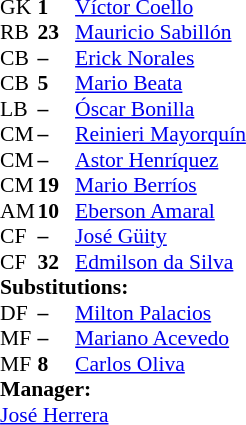<table style="font-size: 90%" cellspacing="0" cellpadding="0" align="center">
<tr>
<td colspan=4></td>
</tr>
<tr>
<th width="25"></th>
<th width="25"></th>
</tr>
<tr>
<td>GK</td>
<td><strong>1</strong></td>
<td> <a href='#'>Víctor Coello</a></td>
<td></td>
<td></td>
</tr>
<tr>
<td>RB</td>
<td><strong>23</strong></td>
<td> <a href='#'>Mauricio Sabillón</a></td>
</tr>
<tr>
<td>CB</td>
<td><strong>–</strong></td>
<td> <a href='#'>Erick Norales</a></td>
<td></td>
<td></td>
</tr>
<tr>
<td>CB</td>
<td><strong>5</strong></td>
<td> <a href='#'>Mario Beata</a></td>
<td></td>
<td></td>
</tr>
<tr>
<td>LB</td>
<td><strong>–</strong></td>
<td> <a href='#'>Óscar Bonilla</a></td>
</tr>
<tr>
<td>CM</td>
<td><strong>–</strong></td>
<td> <a href='#'>Reinieri Mayorquín</a></td>
<td></td>
<td></td>
</tr>
<tr>
<td>CM</td>
<td><strong>–</strong></td>
<td> <a href='#'>Astor Henríquez</a></td>
<td></td>
<td></td>
</tr>
<tr>
<td>CM</td>
<td><strong>19</strong></td>
<td> <a href='#'>Mario Berríos</a></td>
</tr>
<tr>
<td>AM</td>
<td><strong>10</strong></td>
<td> <a href='#'>Eberson Amaral</a></td>
<td></td>
<td></td>
</tr>
<tr>
<td>CF</td>
<td><strong>–</strong></td>
<td> <a href='#'>José Güity</a></td>
</tr>
<tr>
<td>CF</td>
<td><strong>32</strong></td>
<td> <a href='#'>Edmilson da Silva</a></td>
<td></td>
<td></td>
</tr>
<tr>
<td colspan=3><strong>Substitutions:</strong></td>
</tr>
<tr>
<td>DF</td>
<td><strong>–</strong></td>
<td> <a href='#'>Milton Palacios</a></td>
<td></td>
<td></td>
<td></td>
<td></td>
</tr>
<tr>
<td>MF</td>
<td><strong>–</strong></td>
<td> <a href='#'>Mariano Acevedo</a></td>
<td></td>
<td></td>
</tr>
<tr>
<td>MF</td>
<td><strong>8</strong></td>
<td> <a href='#'>Carlos Oliva</a></td>
<td></td>
<td></td>
</tr>
<tr>
<td colspan=3><strong>Manager:</strong></td>
</tr>
<tr>
<td colspan=3> <a href='#'>José Herrera</a></td>
</tr>
</table>
